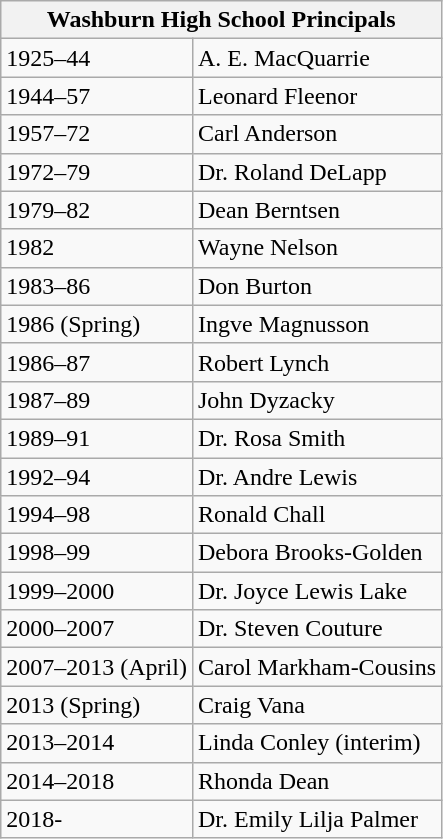<table class="wikitable">
<tr>
<th colspan="2" align="center">Washburn High School Principals</th>
</tr>
<tr>
<td>1925–44</td>
<td>A. E. MacQuarrie</td>
</tr>
<tr>
<td>1944–57</td>
<td>Leonard Fleenor</td>
</tr>
<tr>
<td>1957–72</td>
<td>Carl Anderson</td>
</tr>
<tr>
<td>1972–79</td>
<td>Dr. Roland DeLapp</td>
</tr>
<tr>
<td>1979–82</td>
<td>Dean Berntsen</td>
</tr>
<tr>
<td>1982</td>
<td>Wayne Nelson</td>
</tr>
<tr>
<td>1983–86</td>
<td>Don Burton</td>
</tr>
<tr>
<td>1986 (Spring)</td>
<td>Ingve Magnusson</td>
</tr>
<tr>
<td>1986–87</td>
<td>Robert Lynch</td>
</tr>
<tr>
<td>1987–89</td>
<td>John Dyzacky</td>
</tr>
<tr>
<td>1989–91</td>
<td>Dr. Rosa Smith</td>
</tr>
<tr>
<td>1992–94</td>
<td>Dr. Andre Lewis</td>
</tr>
<tr>
<td>1994–98</td>
<td>Ronald Chall</td>
</tr>
<tr>
<td>1998–99</td>
<td>Debora Brooks-Golden</td>
</tr>
<tr>
<td>1999–2000</td>
<td>Dr. Joyce Lewis Lake</td>
</tr>
<tr>
<td>2000–2007</td>
<td>Dr. Steven Couture</td>
</tr>
<tr>
<td>2007–2013 (April)</td>
<td>Carol Markham-Cousins</td>
</tr>
<tr>
<td>2013 (Spring)</td>
<td>Craig Vana</td>
</tr>
<tr>
<td>2013–2014</td>
<td>Linda Conley (interim)</td>
</tr>
<tr>
<td>2014–2018</td>
<td>Rhonda Dean</td>
</tr>
<tr>
<td>2018-</td>
<td>Dr. Emily Lilja Palmer</td>
</tr>
</table>
